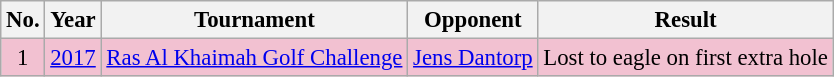<table class="wikitable" style="font-size:95%;">
<tr>
<th>No.</th>
<th>Year</th>
<th>Tournament</th>
<th>Opponent</th>
<th>Result</th>
</tr>
<tr style="background:#F2C1D1;">
<td align=center>1</td>
<td><a href='#'>2017</a></td>
<td><a href='#'>Ras Al Khaimah Golf Challenge</a></td>
<td> <a href='#'>Jens Dantorp</a></td>
<td>Lost to eagle on first extra hole</td>
</tr>
</table>
